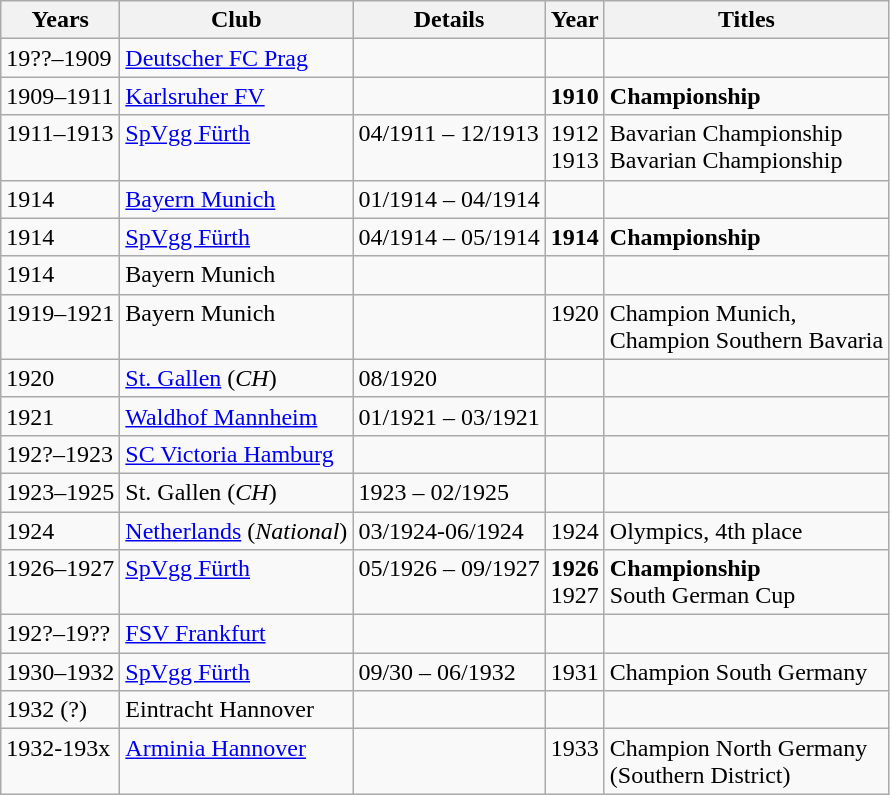<table class=wikitable>
<tr>
<th>Years</th>
<th>Club</th>
<th>Details</th>
<th>Year</th>
<th>Titles</th>
</tr>
<tr>
<td>19??–1909</td>
<td><a href='#'>Deutscher FC Prag</a></td>
<td></td>
<td></td>
<td></td>
</tr>
<tr>
<td>1909–1911</td>
<td><a href='#'>Karlsruher FV</a></td>
<td></td><td><strong>1910</strong></td>
<td><strong>Championship</strong></td>
</tr>
<tr style="vertical-align:top">
<td>1911–1913</td>
<td><a href='#'>SpVgg Fürth</a></td>
<td>04/1911 – 12/1913</td>
<td>1912<br>1913</td>
<td>Bavarian Championship<br>Bavarian Championship</td>
</tr>
<tr>
<td>1914</td>
<td><a href='#'>Bayern Munich</a></td>
<td>01/1914 – 04/1914</td>
<td></td>
<td></td>
</tr>
<tr>
<td>1914</td>
<td><a href='#'>SpVgg Fürth</a></td>
<td>04/1914 – 05/1914</td>
<td><strong>1914</strong></td>
<td><strong>Championship</strong></td>
</tr>
<tr>
<td>1914</td>
<td>Bayern Munich</td>
<td></td>
<td></td>
<td></td>
</tr>
<tr style="vertical-align:top">
<td>1919–1921</td>
<td>Bayern Munich</td>
<td></td>
<td>1920</td>
<td>Champion Munich,<br>Champion Southern Bavaria</td>
</tr>
<tr>
<td>1920</td>
<td><a href='#'>St. Gallen</a> (<em>CH</em>)</td>
<td>08/1920</td>
<td></td>
<td></td>
</tr>
<tr>
<td>1921</td>
<td><a href='#'>Waldhof Mannheim</a></td>
<td>01/1921 – 03/1921</td>
<td></td>
<td></td>
</tr>
<tr>
<td>192?–1923</td>
<td><a href='#'>SC Victoria Hamburg</a></td>
<td></td>
<td></td>
<td></td>
</tr>
<tr>
<td>1923–1925</td>
<td>St. Gallen (<em>CH</em>)</td>
<td>1923 – 02/1925</td>
<td></td>
<td></td>
</tr>
<tr>
<td>1924</td>
<td><a href='#'>Netherlands</a> (<em>National</em>)</td>
<td>03/1924-06/1924</td>
<td>1924</td>
<td>Olympics, 4th place</td>
</tr>
<tr style="vertical-align:top">
<td>1926–1927</td>
<td><a href='#'>SpVgg Fürth</a></td>
<td>05/1926 – 09/1927</td>
<td><strong>1926</strong><br>1927</td>
<td><strong>Championship</strong><br>South German Cup</td>
</tr>
<tr>
<td>192?–19??</td>
<td><a href='#'>FSV Frankfurt</a></td>
<td></td>
<td></td>
<td></td>
</tr>
<tr>
<td>1930–1932</td>
<td><a href='#'>SpVgg Fürth</a></td>
<td>09/30 – 06/1932</td>
<td>1931</td>
<td>Champion South Germany</td>
</tr>
<tr>
<td>1932 (?)</td>
<td>Eintracht Hannover</td>
<td></td>
<td></td>
<td></td>
</tr>
<tr style="vertical-align:top">
<td>1932-193x</td>
<td><a href='#'>Arminia Hannover</a></td>
<td></td>
<td>1933</td>
<td>Champion North Germany<br>(Southern District)</td>
</tr>
</table>
